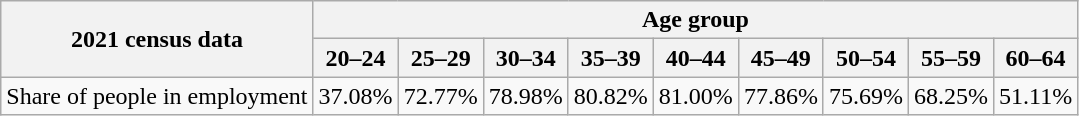<table class="wikitable">
<tr>
<th rowspan="2">2021 census data</th>
<th colspan="9">Age group</th>
</tr>
<tr>
<th>20–24</th>
<th>25–29</th>
<th>30–34</th>
<th>35–39</th>
<th>40–44</th>
<th>45–49</th>
<th>50–54</th>
<th>55–59</th>
<th>60–64</th>
</tr>
<tr>
<td>Share of people in employment</td>
<td>37.08%</td>
<td>72.77%</td>
<td>78.98%</td>
<td>80.82%</td>
<td>81.00%</td>
<td>77.86%</td>
<td>75.69%</td>
<td>68.25%</td>
<td>51.11%</td>
</tr>
</table>
